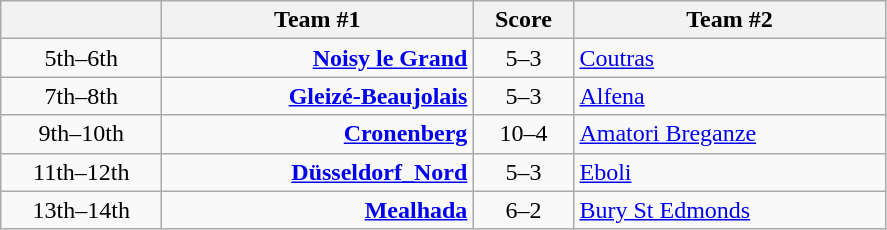<table class=wikitable style="text-align:center">
<tr>
<th width=100></th>
<th width=200>Team #1</th>
<th width=60>Score</th>
<th width=200>Team #2</th>
</tr>
<tr>
<td>5th–6th</td>
<td align=right><strong><a href='#'>Noisy le Grand</a></strong> </td>
<td align=center>5–3</td>
<td align=left> <a href='#'>Coutras</a></td>
</tr>
<tr>
<td>7th–8th</td>
<td align=right><strong><a href='#'>Gleizé-Beaujolais</a></strong> </td>
<td align=center>5–3</td>
<td align=left> <a href='#'>Alfena</a></td>
</tr>
<tr>
<td>9th–10th</td>
<td align=right><strong><a href='#'>Cronenberg</a></strong> </td>
<td align=center>10–4</td>
<td align=left> <a href='#'>Amatori Breganze</a></td>
</tr>
<tr>
<td>11th–12th</td>
<td align=right><strong><a href='#'>Düsseldorf_Nord</a></strong> </td>
<td align=center>5–3</td>
<td align=left> <a href='#'>Eboli</a></td>
</tr>
<tr>
<td>13th–14th</td>
<td align=right><strong><a href='#'>Mealhada</a></strong> </td>
<td align=center>6–2</td>
<td align=left> <a href='#'>Bury St Edmonds</a></td>
</tr>
</table>
